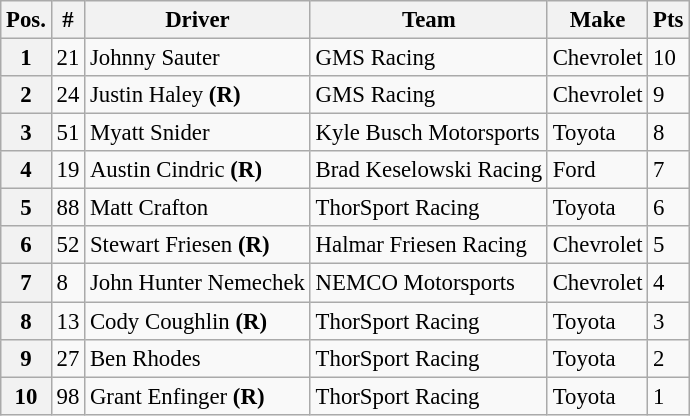<table class="wikitable" style="font-size:95%">
<tr>
<th>Pos.</th>
<th>#</th>
<th>Driver</th>
<th>Team</th>
<th>Make</th>
<th>Pts</th>
</tr>
<tr>
<th>1</th>
<td>21</td>
<td>Johnny Sauter</td>
<td>GMS Racing</td>
<td>Chevrolet</td>
<td>10</td>
</tr>
<tr>
<th>2</th>
<td>24</td>
<td>Justin Haley <strong>(R)</strong></td>
<td>GMS Racing</td>
<td>Chevrolet</td>
<td>9</td>
</tr>
<tr>
<th>3</th>
<td>51</td>
<td>Myatt Snider</td>
<td>Kyle Busch Motorsports</td>
<td>Toyota</td>
<td>8</td>
</tr>
<tr>
<th>4</th>
<td>19</td>
<td>Austin Cindric <strong>(R)</strong></td>
<td>Brad Keselowski Racing</td>
<td>Ford</td>
<td>7</td>
</tr>
<tr>
<th>5</th>
<td>88</td>
<td>Matt Crafton</td>
<td>ThorSport Racing</td>
<td>Toyota</td>
<td>6</td>
</tr>
<tr>
<th>6</th>
<td>52</td>
<td>Stewart Friesen <strong>(R)</strong></td>
<td>Halmar Friesen Racing</td>
<td>Chevrolet</td>
<td>5</td>
</tr>
<tr>
<th>7</th>
<td>8</td>
<td>John Hunter Nemechek</td>
<td>NEMCO Motorsports</td>
<td>Chevrolet</td>
<td>4</td>
</tr>
<tr>
<th>8</th>
<td>13</td>
<td>Cody Coughlin <strong>(R)</strong></td>
<td>ThorSport Racing</td>
<td>Toyota</td>
<td>3</td>
</tr>
<tr>
<th>9</th>
<td>27</td>
<td>Ben Rhodes</td>
<td>ThorSport Racing</td>
<td>Toyota</td>
<td>2</td>
</tr>
<tr>
<th>10</th>
<td>98</td>
<td>Grant Enfinger <strong>(R)</strong></td>
<td>ThorSport Racing</td>
<td>Toyota</td>
<td>1</td>
</tr>
</table>
